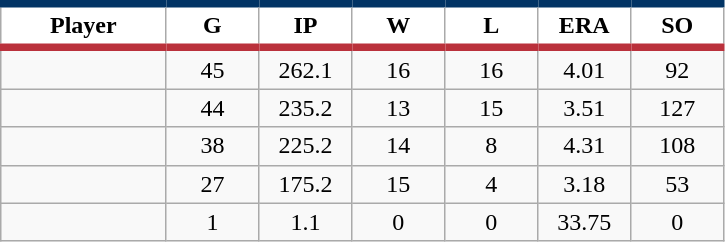<table class="wikitable sortable">
<tr>
<th style="background:#FFFFFF; border-top:#023465 5px solid; border-bottom:#ba313c 5px solid;" width="16%">Player</th>
<th style="background:#FFFFFF; border-top:#023465 5px solid; border-bottom:#ba313c 5px solid;" width="9%">G</th>
<th style="background:#FFFFFF; border-top:#023465 5px solid; border-bottom:#ba313c 5px solid;" width="9%">IP</th>
<th style="background:#FFFFFF; border-top:#023465 5px solid; border-bottom:#ba313c 5px solid;" width="9%">W</th>
<th style="background:#FFFFFF; border-top:#023465 5px solid; border-bottom:#ba313c 5px solid;" width="9%">L</th>
<th style="background:#FFFFFF; border-top:#023465 5px solid; border-bottom:#ba313c 5px solid;" width="9%">ERA</th>
<th style="background:#FFFFFF; border-top:#023465 5px solid; border-bottom:#ba313c 5px solid;" width="9%">SO</th>
</tr>
<tr align="center">
<td></td>
<td>45</td>
<td>262.1</td>
<td>16</td>
<td>16</td>
<td>4.01</td>
<td>92</td>
</tr>
<tr align="center">
<td></td>
<td>44</td>
<td>235.2</td>
<td>13</td>
<td>15</td>
<td>3.51</td>
<td>127</td>
</tr>
<tr align="center">
<td></td>
<td>38</td>
<td>225.2</td>
<td>14</td>
<td>8</td>
<td>4.31</td>
<td>108</td>
</tr>
<tr align="center">
<td></td>
<td>27</td>
<td>175.2</td>
<td>15</td>
<td>4</td>
<td>3.18</td>
<td>53</td>
</tr>
<tr align="center">
<td></td>
<td>1</td>
<td>1.1</td>
<td>0</td>
<td>0</td>
<td>33.75</td>
<td>0</td>
</tr>
</table>
